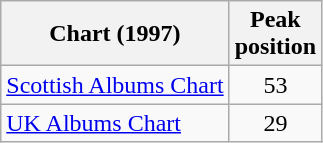<table class="wikitable">
<tr>
<th>Chart (1997)</th>
<th>Peak<br>position</th>
</tr>
<tr>
<td><a href='#'>Scottish Albums Chart</a></td>
<td style="text-align:center;">53</td>
</tr>
<tr>
<td><a href='#'>UK Albums Chart</a></td>
<td style="text-align:center;">29</td>
</tr>
</table>
